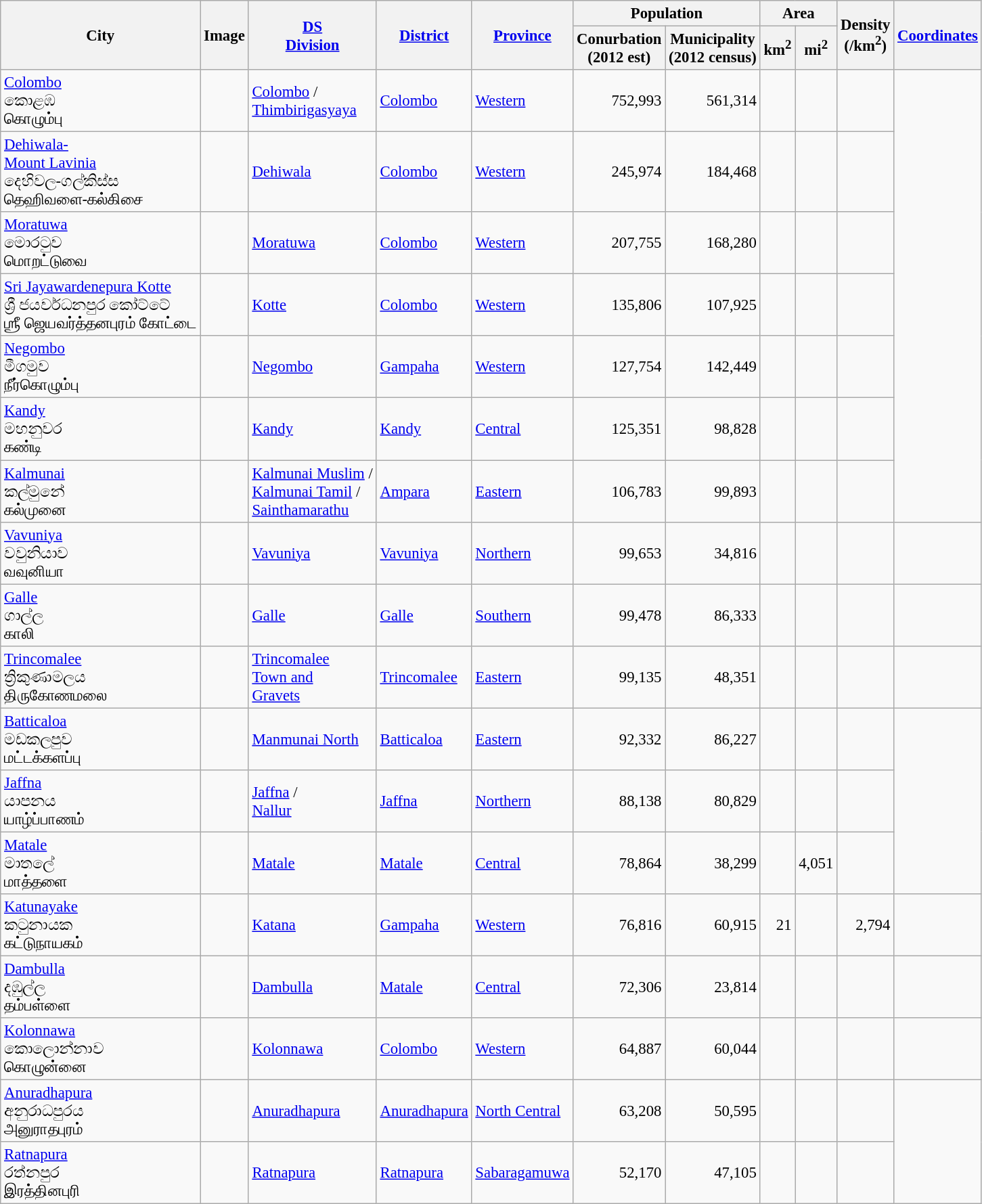<table class="wikitable plainrowheaders sortable" style="font-size:95%; text-align:right;">
<tr>
<th rowspan=2>City</th>
<th rowspan=2>Image</th>
<th rowspan=2><a href='#'>DS<br>Division</a></th>
<th rowspan=2><a href='#'>District</a></th>
<th rowspan=2><a href='#'>Province</a></th>
<th colspan=2>Population</th>
<th colspan=2>Area</th>
<th rowspan=2>Density<br>(/km<sup>2</sup>)</th>
<th rowspan=2><a href='#'>Coordinates</a></th>
</tr>
<tr>
<th>Conurbation<br>(2012 est)</th>
<th>Municipality<br>(2012 census)</th>
<th>km<sup>2</sup></th>
<th>mi<sup>2</sup></th>
</tr>
<tr>
<td align=left><a href='#'>Colombo</a><br>කොළඹ<br>கொழும்பு</td>
<td></td>
<td align=left><a href='#'>Colombo</a> /<br><a href='#'>Thimbirigasyaya</a></td>
<td align=left><a href='#'>Colombo</a></td>
<td align=left><a href='#'>Western</a></td>
<td>752,993</td>
<td>561,314</td>
<td></td>
<td></td>
<td><small></small></td>
</tr>
<tr>
<td align=left><a href='#'>Dehiwala-<br>Mount Lavinia</a><br>දෙහිවල-ගල්කිස්ස<br>தெஹிவளை-கல்கிசை</td>
<td></td>
<td align=left><a href='#'>Dehiwala</a></td>
<td align=left><a href='#'>Colombo</a></td>
<td align=left><a href='#'>Western</a></td>
<td>245,974</td>
<td>184,468</td>
<td></td>
<td></td>
<td><small></small></td>
</tr>
<tr>
<td align=left><a href='#'>Moratuwa</a><br>මොරටුව<br>மொறட்டுவை</td>
<td></td>
<td align=left><a href='#'>Moratuwa</a></td>
<td align=left><a href='#'>Colombo</a></td>
<td align=left><a href='#'>Western</a></td>
<td>207,755</td>
<td>168,280</td>
<td></td>
<td></td>
<td><small></small></td>
</tr>
<tr>
<td align=left><a href='#'>Sri Jayawardenepura Kotte</a><br>ශ්‍රී ජයවර්ධනපුර කෝට්ටේ<br>ஶ்ரீ ஜெயவர்த்தனபுரம் கோட்டை</td>
<td></td>
<td align=left><a href='#'>Kotte</a></td>
<td align=left><a href='#'>Colombo</a></td>
<td align=left><a href='#'>Western</a></td>
<td>135,806</td>
<td>107,925</td>
<td></td>
<td></td>
<td><small></small></td>
</tr>
<tr>
<td align=left><a href='#'>Negombo</a><br>මීගමුව<br>நீர்கொழும்பு</td>
<td></td>
<td align=left><a href='#'>Negombo</a></td>
<td align=left><a href='#'>Gampaha</a></td>
<td align=left><a href='#'>Western</a></td>
<td>127,754</td>
<td>142,449</td>
<td></td>
<td></td>
<td><small></small></td>
</tr>
<tr>
<td align=left><a href='#'>Kandy</a><br>මහනුවර<br>கண்டி</td>
<td></td>
<td align=left><a href='#'>Kandy</a></td>
<td align=left><a href='#'>Kandy</a></td>
<td align=left><a href='#'>Central</a></td>
<td>125,351</td>
<td>98,828</td>
<td></td>
<td></td>
<td><small></small></td>
</tr>
<tr>
<td align=left><a href='#'>Kalmunai</a><br>කල්මුනේ<br>கல்முனை</td>
<td></td>
<td align=left><a href='#'>Kalmunai Muslim</a> /<br><a href='#'>Kalmunai Tamil</a> /<br><a href='#'>Sainthamarathu</a></td>
<td align=left><a href='#'>Ampara</a></td>
<td align=left><a href='#'>Eastern</a></td>
<td>106,783</td>
<td>99,893</td>
<td></td>
<td></td>
<td><small></small></td>
</tr>
<tr>
<td align=left><a href='#'>Vavuniya</a><br>වවුනියාව<br>வவுனியா</td>
<td></td>
<td align=left><a href='#'>Vavuniya</a></td>
<td align=left><a href='#'>Vavuniya</a></td>
<td align=left><a href='#'>Northern</a></td>
<td>99,653</td>
<td>34,816</td>
<td></td>
<td></td>
<td></td>
<td><small></small></td>
</tr>
<tr>
<td align=left><a href='#'>Galle</a><br>ගාල්ල<br>காலி</td>
<td></td>
<td align=left><a href='#'>Galle</a></td>
<td align=left><a href='#'>Galle</a></td>
<td align=left><a href='#'>Southern</a></td>
<td>99,478</td>
<td>86,333</td>
<td></td>
<td></td>
<td><small></small></td>
</tr>
<tr>
<td align=left><a href='#'>Trincomalee</a><br>ත්‍රිකුණාමලය<br>திருகோணமலை</td>
<td></td>
<td align=left><a href='#'>Trincomalee<br>Town and<br>Gravets</a></td>
<td align=left><a href='#'>Trincomalee</a></td>
<td align=left><a href='#'>Eastern</a></td>
<td>99,135</td>
<td>48,351</td>
<td></td>
<td></td>
<td></td>
<td><small></small></td>
</tr>
<tr>
<td align=left><a href='#'>Batticaloa</a><br>මඩකලපුව<br>மட்டக்களப்பு</td>
<td></td>
<td align=left><a href='#'>Manmunai North</a></td>
<td align=left><a href='#'>Batticaloa</a></td>
<td align=left><a href='#'>Eastern</a></td>
<td>92,332</td>
<td>86,227</td>
<td></td>
<td></td>
<td><small></small></td>
</tr>
<tr>
<td align=left><a href='#'>Jaffna</a><br>යාපනය<br>யாழ்ப்பாணம்</td>
<td></td>
<td align=left><a href='#'>Jaffna</a> /<br><a href='#'>Nallur</a></td>
<td align=left><a href='#'>Jaffna</a></td>
<td align=left><a href='#'>Northern</a></td>
<td>88,138</td>
<td>80,829</td>
<td></td>
<td></td>
<td><small></small></td>
</tr>
<tr>
<td align="left"><a href='#'>Matale</a><br>මාතලේ<br>மாத்தளை</td>
<td></td>
<td align="left"><a href='#'>Matale</a></td>
<td align="left"><a href='#'>Matale</a></td>
<td align="left"><a href='#'>Central</a></td>
<td>78,864</td>
<td>38,299</td>
<td></td>
<td>4,051</td>
<td><small></small></td>
</tr>
<tr>
<td align=left><a href='#'>Katunayake</a><br>කටුනායක<br>கட்டுநாயகம்</td>
<td></td>
<td align=left><a href='#'>Katana</a></td>
<td align=left><a href='#'>Gampaha</a></td>
<td align=left><a href='#'>Western</a></td>
<td>76,816</td>
<td>60,915</td>
<td>21</td>
<td></td>
<td>2,794</td>
<td><small></small></td>
</tr>
<tr>
<td align=left><a href='#'>Dambulla</a><br>දඹුල්ල<br>தம்பள்ளை</td>
<td></td>
<td align=left><a href='#'>Dambulla</a></td>
<td align=left><a href='#'>Matale</a></td>
<td align=left><a href='#'>Central</a></td>
<td>72,306</td>
<td>23,814</td>
<td></td>
<td></td>
<td><small></small></td>
</tr>
<tr>
<td align=left><a href='#'>Kolonnawa</a><br>කොලොන්නාව<br>கொழுன்னை</td>
<td></td>
<td align=left><a href='#'>Kolonnawa</a></td>
<td align=left><a href='#'>Colombo</a></td>
<td align=left><a href='#'>Western</a></td>
<td>64,887</td>
<td>60,044</td>
<td></td>
<td></td>
<td></td>
<td><small></small></td>
</tr>
<tr>
<td align=left><a href='#'>Anuradhapura</a><br>අනුරාධපුරය<br>அனுராதபுரம்</td>
<td></td>
<td align=left><a href='#'>Anuradhapura</a></td>
<td align=left><a href='#'>Anuradhapura</a></td>
<td align=left><a href='#'>North Central</a></td>
<td>63,208</td>
<td>50,595</td>
<td></td>
<td></td>
<td><small></small></td>
</tr>
<tr>
<td align=left><a href='#'>Ratnapura</a><br>රත්නපුර<br>இரத்தினபுரி</td>
<td></td>
<td align=left><a href='#'>Ratnapura</a></td>
<td align=left><a href='#'>Ratnapura</a></td>
<td align=left><a href='#'>Sabaragamuwa</a></td>
<td>52,170</td>
<td>47,105</td>
<td></td>
<td></td>
<td><small></small></td>
</tr>
</table>
